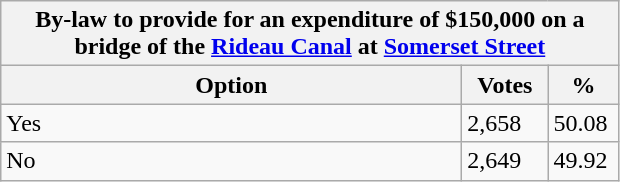<table class="wikitable">
<tr>
<th colspan="3">By-law to provide for an expenditure of $150,000 on a bridge of the <a href='#'>Rideau Canal</a> at <a href='#'>Somerset Street</a></th>
</tr>
<tr>
<th style="width: 300px">Option</th>
<th style="width: 50px">Votes</th>
<th style="width: 40px">%</th>
</tr>
<tr>
<td>Yes</td>
<td>2,658</td>
<td>50.08</td>
</tr>
<tr>
<td>No</td>
<td>2,649</td>
<td>49.92</td>
</tr>
</table>
